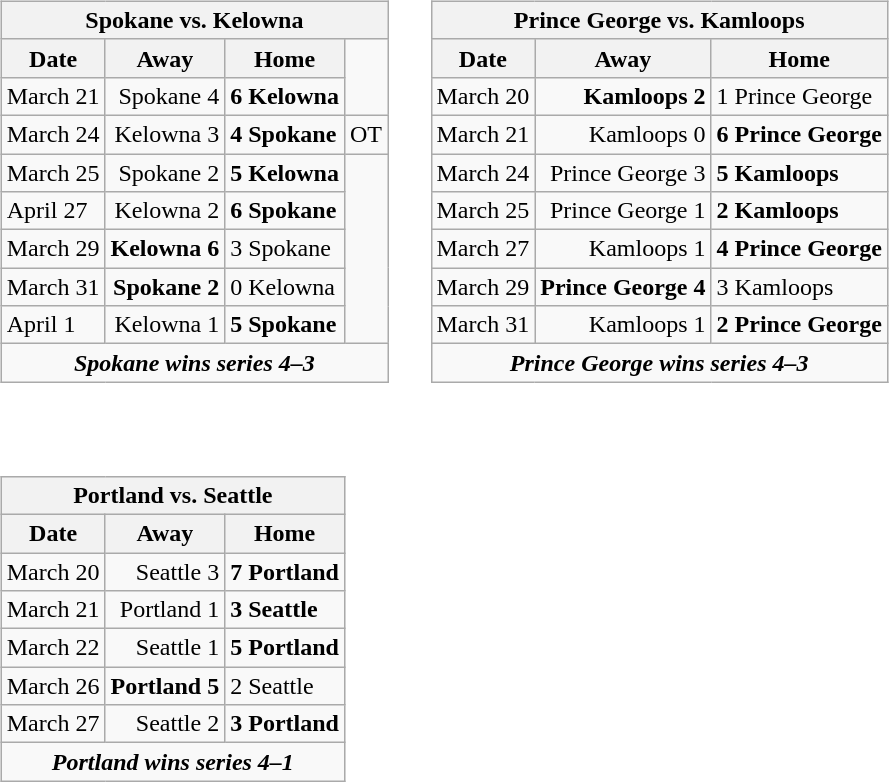<table cellspacing="10">
<tr>
<td valign="top"><br><table class="wikitable">
<tr>
<th bgcolor="#DDDDDD" colspan="4">Spokane vs. Kelowna</th>
</tr>
<tr>
<th>Date</th>
<th>Away</th>
<th>Home</th>
</tr>
<tr>
<td>March 21</td>
<td align="right">Spokane 4</td>
<td><strong>6 Kelowna</strong></td>
</tr>
<tr>
<td>March 24</td>
<td align="right">Kelowna 3</td>
<td><strong>4 Spokane</strong></td>
<td>OT</td>
</tr>
<tr>
<td>March 25</td>
<td align="right">Spokane 2</td>
<td><strong>5 Kelowna</strong></td>
</tr>
<tr>
<td>April 27</td>
<td align="right">Kelowna 2</td>
<td><strong>6 Spokane</strong></td>
</tr>
<tr>
<td>March 29</td>
<td align="right"><strong>Kelowna 6</strong></td>
<td>3 Spokane</td>
</tr>
<tr>
<td>March 31</td>
<td align="right"><strong>Spokane 2</strong></td>
<td>0 Kelowna</td>
</tr>
<tr>
<td>April 1</td>
<td align="right">Kelowna 1</td>
<td><strong>5 Spokane</strong></td>
</tr>
<tr align="center">
<td colspan="4"><strong><em>Spokane wins series 4–3</em></strong></td>
</tr>
</table>
</td>
<td valign="top"><br><table class="wikitable">
<tr>
<th bgcolor="#DDDDDD" colspan="4">Prince George vs. Kamloops</th>
</tr>
<tr>
<th>Date</th>
<th>Away</th>
<th>Home</th>
</tr>
<tr>
<td>March 20</td>
<td align="right"><strong>Kamloops 2</strong></td>
<td>1 Prince George</td>
</tr>
<tr>
<td>March 21</td>
<td align="right">Kamloops 0</td>
<td><strong>6 Prince George</strong></td>
</tr>
<tr>
<td>March 24</td>
<td align="right">Prince George 3</td>
<td><strong>5 Kamloops</strong></td>
</tr>
<tr>
<td>March 25</td>
<td align="right">Prince George 1</td>
<td><strong>2 Kamloops</strong></td>
</tr>
<tr>
<td>March 27</td>
<td align="right">Kamloops 1</td>
<td><strong>4 Prince George</strong></td>
</tr>
<tr>
<td>March 29</td>
<td align="right"><strong>Prince George 4</strong></td>
<td>3 Kamloops</td>
</tr>
<tr>
<td>March 31</td>
<td align="right">Kamloops 1</td>
<td><strong>2 Prince George</strong></td>
</tr>
<tr align="center">
<td colspan="4"><strong><em>Prince George wins series 4–3</em></strong></td>
</tr>
</table>
</td>
</tr>
<tr>
<td valign="top"><br><table class="wikitable">
<tr>
<th bgcolor="#DDDDDD" colspan="4">Portland vs. Seattle</th>
</tr>
<tr>
<th>Date</th>
<th>Away</th>
<th>Home</th>
</tr>
<tr>
<td>March 20</td>
<td align="right">Seattle 3</td>
<td><strong>7 Portland</strong></td>
</tr>
<tr>
<td>March 21</td>
<td align="right">Portland 1</td>
<td><strong>3 Seattle</strong></td>
</tr>
<tr>
<td>March 22</td>
<td align="right">Seattle 1</td>
<td><strong>5 Portland</strong></td>
</tr>
<tr>
<td>March 26</td>
<td align="right"><strong>Portland 5</strong></td>
<td>2 Seattle</td>
</tr>
<tr>
<td>March 27</td>
<td align="right">Seattle 2</td>
<td><strong>3 Portland</strong></td>
</tr>
<tr align="center">
<td colspan="4"><strong><em>Portland wins series 4–1</em></strong></td>
</tr>
</table>
</td>
</tr>
</table>
